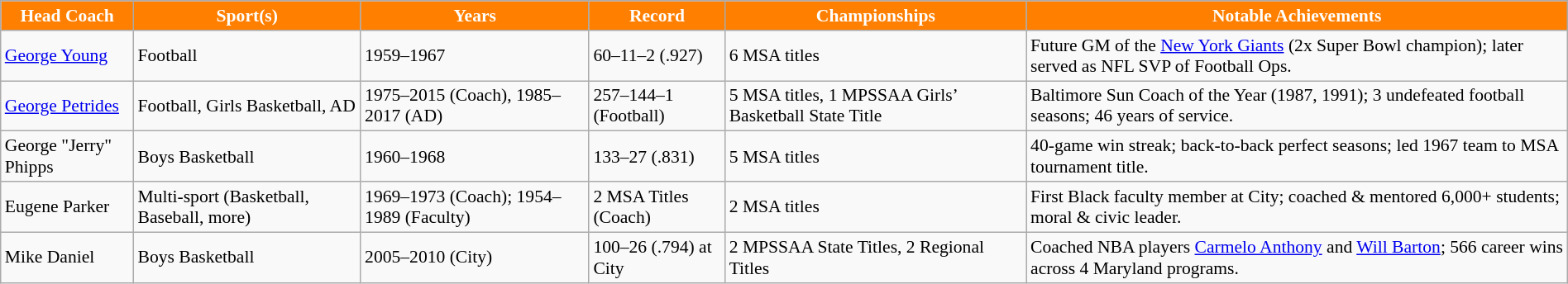<table class="wikitable sortable" style="width:100%; font-size:90%; text-align:left;">
<tr>
<th style="background:#FF7F00; color:white;">Head Coach</th>
<th style="background:#FF7F00; color:white;">Sport(s)</th>
<th style="background:#FF7F00; color:white;">Years</th>
<th style="background:#FF7F00; color:white;">Record</th>
<th style="background:#FF7F00; color:white;">Championships</th>
<th style="background:#FF7F00; color:white;">Notable Achievements</th>
</tr>
<tr>
<td><a href='#'>George Young</a></td>
<td>Football</td>
<td>1959–1967</td>
<td>60–11–2 (.927)</td>
<td>6 MSA titles</td>
<td>Future GM of the <a href='#'>New York Giants</a> (2x Super Bowl champion); later served as NFL SVP of Football Ops.</td>
</tr>
<tr>
<td><a href='#'>George Petrides</a></td>
<td>Football, Girls Basketball, AD</td>
<td>1975–2015 (Coach), 1985–2017 (AD)</td>
<td>257–144–1 (Football)</td>
<td>5 MSA titles, 1 MPSSAA Girls’ Basketball State Title</td>
<td>Baltimore Sun Coach of the Year (1987, 1991); 3 undefeated football seasons; 46 years of service.</td>
</tr>
<tr>
<td>George "Jerry" Phipps</td>
<td>Boys Basketball</td>
<td>1960–1968</td>
<td>133–27 (.831)</td>
<td>5 MSA titles</td>
<td>40-game win streak; back-to-back perfect seasons; led 1967 team to MSA tournament title.</td>
</tr>
<tr>
<td>Eugene Parker</td>
<td>Multi-sport (Basketball, Baseball, more)</td>
<td>1969–1973 (Coach); 1954–1989 (Faculty)</td>
<td>2 MSA Titles (Coach)</td>
<td>2 MSA titles</td>
<td>First Black faculty member at City; coached & mentored 6,000+ students; moral & civic leader.</td>
</tr>
<tr>
<td>Mike Daniel</td>
<td>Boys Basketball</td>
<td>2005–2010 (City)</td>
<td>100–26 (.794) at City</td>
<td>2 MPSSAA State Titles, 2 Regional Titles</td>
<td>Coached NBA players <a href='#'>Carmelo Anthony</a> and <a href='#'>Will Barton</a>; 566 career wins across 4 Maryland programs.</td>
</tr>
</table>
